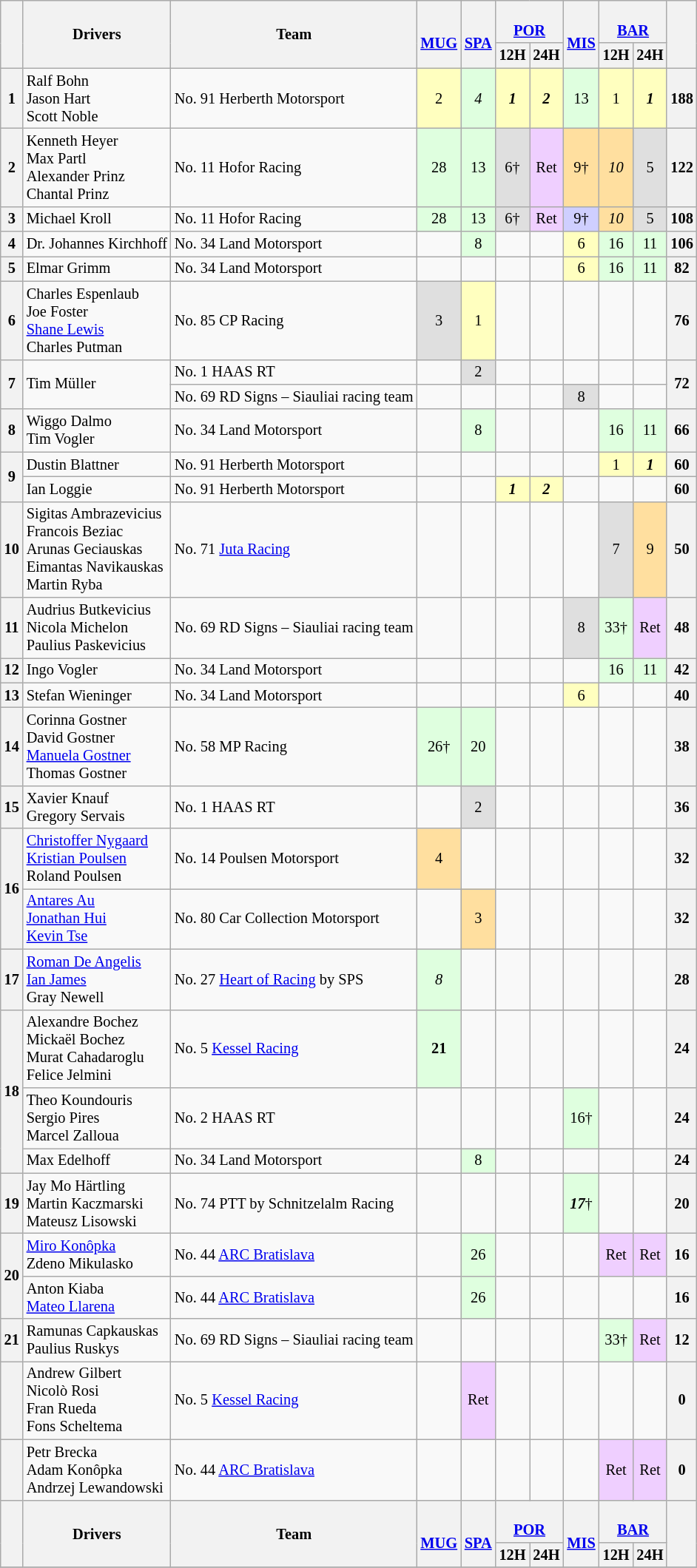<table align=left| class="wikitable" style="font-size: 85%; text-align: center;">
<tr valign="top">
<th rowspan=2 valign=middle></th>
<th rowspan=2 valign=middle>Drivers</th>
<th rowspan=2 valign=middle>Team</th>
<th rowspan=2 valign=middle><br><a href='#'>MUG</a></th>
<th rowspan=2 valign=middle><br><a href='#'>SPA</a></th>
<th colspan=2><br><a href='#'>POR</a></th>
<th rowspan=2 valign=middle><br><a href='#'>MIS</a></th>
<th colspan=2><br><a href='#'>BAR</a></th>
<th rowspan=2 valign=middle>  </th>
</tr>
<tr>
<th>12H</th>
<th>24H</th>
<th>12H</th>
<th>24H</th>
</tr>
<tr>
<th>1</th>
<td align=left> Ralf Bohn<br> Jason Hart<br> Scott Noble</td>
<td align=left> No. 91 Herberth Motorsport</td>
<td style="background:#FFFFBF;">2</td>
<td style="background:#DFFFDF;"><em>4</em></td>
<td style="background:#FFFFBF;"><strong><em>1</em></strong></td>
<td style="background:#FFFFBF;"><strong><em>2</em></strong></td>
<td style="background:#DFFFDF;">13</td>
<td style="background:#FFFFBF;">1</td>
<td style="background:#FFFFBF;"><strong><em>1</em></strong></td>
<th>188</th>
</tr>
<tr>
<th>2</th>
<td align=left> Kenneth Heyer<br> Max Partl<br> Alexander Prinz<br> Chantal Prinz</td>
<td align=left> No. 11 Hofor Racing</td>
<td style="background:#DFFFDF;">28</td>
<td style="background:#DFFFDF;">13</td>
<td style="background:#DFDFDF;">6†</td>
<td style="background:#EFCFFF;">Ret</td>
<td style="background:#FFDF9F;">9†</td>
<td style="background:#FFDF9F;"><em>10</em></td>
<td style="background:#DFDFDF;">5</td>
<th>122</th>
</tr>
<tr>
<th>3</th>
<td align=left> Michael Kroll</td>
<td align=left> No. 11 Hofor Racing</td>
<td style="background:#DFFFDF;">28</td>
<td style="background:#DFFFDF;">13</td>
<td style="background:#DFDFDF;">6†</td>
<td style="background:#EFCFFF;">Ret</td>
<td style="background:#CFCFFF;">9†</td>
<td style="background:#FFDF9F;"><em>10</em></td>
<td style="background:#DFDFDF;">5</td>
<th>108</th>
</tr>
<tr>
<th>4</th>
<td align=left> Dr. Johannes Kirchhoff</td>
<td align=left> No. 34 Land Motorsport</td>
<td></td>
<td style="background:#DFFFDF;">8</td>
<td></td>
<td></td>
<td style="background:#FFFFBF;">6</td>
<td style="background:#DFFFDF;">16</td>
<td style="background:#DFFFDF;">11</td>
<th>106</th>
</tr>
<tr>
<th>5</th>
<td align=left> Elmar Grimm</td>
<td align=left> No. 34 Land Motorsport</td>
<td></td>
<td></td>
<td></td>
<td></td>
<td style="background:#FFFFBF;">6</td>
<td style="background:#DFFFDF;">16</td>
<td style="background:#DFFFDF;">11</td>
<th>82</th>
</tr>
<tr>
<th>6</th>
<td align=left> Charles Espenlaub<br> Joe Foster<br> <a href='#'>Shane Lewis</a><br> Charles Putman</td>
<td align=left> No. 85 CP Racing</td>
<td style="background:#DFDFDF;">3</td>
<td style="background:#FFFFBF;">1</td>
<td></td>
<td></td>
<td></td>
<td></td>
<td></td>
<th>76</th>
</tr>
<tr>
<th rowspan=2>7</th>
<td rowspan=2 align=left> Tim Müller</td>
<td align=left> No. 1 HAAS RT</td>
<td></td>
<td style="background:#DFDFDF;">2</td>
<td></td>
<td></td>
<td></td>
<td></td>
<td></td>
<th rowspan=2>72</th>
</tr>
<tr>
<td align=left> No. 69 RD Signs – Siauliai racing team</td>
<td></td>
<td></td>
<td></td>
<td></td>
<td style="background:#DFDFDF;">8</td>
<td></td>
<td></td>
</tr>
<tr>
<th>8</th>
<td align=left> Wiggo Dalmo<br> Tim Vogler</td>
<td align=left> No. 34 Land Motorsport</td>
<td></td>
<td style="background:#DFFFDF;">8</td>
<td></td>
<td></td>
<td></td>
<td style="background:#DFFFDF;">16</td>
<td style="background:#DFFFDF;">11</td>
<th>66</th>
</tr>
<tr>
<th rowspan=2>9</th>
<td align=left> Dustin Blattner</td>
<td align=left> No. 91 Herberth Motorsport</td>
<td></td>
<td></td>
<td></td>
<td></td>
<td></td>
<td style="background:#FFFFBF;">1</td>
<td style="background:#FFFFBF;"><strong><em>1</em></strong></td>
<th>60</th>
</tr>
<tr>
<td align=left> Ian Loggie</td>
<td align=left> No. 91 Herberth Motorsport</td>
<td></td>
<td></td>
<td style="background:#FFFFBF;"><strong><em>1</em></strong></td>
<td style="background:#FFFFBF;"><strong><em>2</em></strong></td>
<td></td>
<td></td>
<td></td>
<th>60</th>
</tr>
<tr>
<th>10</th>
<td align=left> Sigitas Ambrazevicius<br> Francois Beziac<br> Arunas Geciauskas<br> Eimantas Navikauskas<br> Martin Ryba</td>
<td align=left> No. 71 <a href='#'>Juta Racing</a></td>
<td></td>
<td></td>
<td></td>
<td></td>
<td></td>
<td style="background:#DFDFDF;">7</td>
<td style="background:#FFDF9F;">9</td>
<th>50</th>
</tr>
<tr>
<th>11</th>
<td align=left> Audrius Butkevicius<br> Nicola Michelon<br> Paulius Paskevicius</td>
<td align=left> No. 69 RD Signs – Siauliai racing team</td>
<td></td>
<td></td>
<td></td>
<td></td>
<td style="background:#DFDFDF;">8</td>
<td style="background:#DFFFDF;">33†</td>
<td style="background:#EFCFFF;">Ret</td>
<th>48</th>
</tr>
<tr>
<th>12</th>
<td align=left> Ingo Vogler</td>
<td align=left> No. 34 Land Motorsport</td>
<td></td>
<td></td>
<td></td>
<td></td>
<td></td>
<td style="background:#DFFFDF;">16</td>
<td style="background:#DFFFDF;">11</td>
<th>42</th>
</tr>
<tr>
<th>13</th>
<td align=left> Stefan Wieninger</td>
<td align=left> No. 34 Land Motorsport</td>
<td></td>
<td></td>
<td></td>
<td></td>
<td style="background:#FFFFBF;">6</td>
<td></td>
<td></td>
<th>40</th>
</tr>
<tr>
<th>14</th>
<td align=left> Corinna Gostner<br> David Gostner<br> <a href='#'>Manuela Gostner</a><br> Thomas Gostner</td>
<td align=left> No. 58 MP Racing</td>
<td style="background:#DFFFDF;">26†</td>
<td style="background:#DFFFDF;">20</td>
<td></td>
<td></td>
<td></td>
<td></td>
<td></td>
<th>38</th>
</tr>
<tr>
<th>15</th>
<td align=left> Xavier Knauf<br> Gregory Servais</td>
<td align=left> No. 1 HAAS RT</td>
<td></td>
<td style="background:#DFDFDF;">2</td>
<td></td>
<td></td>
<td></td>
<td></td>
<td></td>
<th>36</th>
</tr>
<tr>
<th rowspan=2>16</th>
<td align=left> <a href='#'>Christoffer Nygaard</a><br> <a href='#'>Kristian Poulsen</a><br> Roland Poulsen</td>
<td align=left> No. 14 Poulsen Motorsport</td>
<td style="background:#FFDF9F;">4</td>
<td></td>
<td></td>
<td></td>
<td></td>
<td></td>
<td></td>
<th>32</th>
</tr>
<tr>
<td align=left> <a href='#'>Antares Au</a><br> <a href='#'>Jonathan Hui</a><br> <a href='#'>Kevin Tse</a></td>
<td align=left> No. 80 Car Collection Motorsport</td>
<td></td>
<td style="background:#FFDF9F;">3</td>
<td></td>
<td></td>
<td></td>
<td></td>
<td></td>
<th>32</th>
</tr>
<tr>
<th>17</th>
<td align=left> <a href='#'>Roman De Angelis</a><br> <a href='#'>Ian James</a><br> Gray Newell</td>
<td align=left> No. 27 <a href='#'>Heart of Racing</a> by SPS</td>
<td style="background:#DFFFDF;"><em>8</em></td>
<td></td>
<td></td>
<td></td>
<td></td>
<td></td>
<td></td>
<th>28</th>
</tr>
<tr>
<th rowspan=3>18</th>
<td align=left> Alexandre Bochez<br> Mickaël Bochez<br> Murat Cahadaroglu<br> Felice Jelmini</td>
<td align=left> No. 5 <a href='#'>Kessel Racing</a></td>
<td style="background:#DFFFDF;"><strong>21</strong></td>
<td></td>
<td></td>
<td></td>
<td></td>
<td></td>
<td></td>
<th>24</th>
</tr>
<tr>
<td align=left> Theo Koundouris<br> Sergio Pires<br> Marcel Zalloua</td>
<td align=left> No. 2 HAAS RT</td>
<td></td>
<td></td>
<td></td>
<td></td>
<td style="background:#DFFFDF;">16†</td>
<td></td>
<td></td>
<th>24</th>
</tr>
<tr>
<td align=left> Max Edelhoff</td>
<td align=left> No. 34 Land Motorsport</td>
<td></td>
<td style="background:#DFFFDF;">8</td>
<td></td>
<td></td>
<td></td>
<td></td>
<td></td>
<th>24</th>
</tr>
<tr>
<th>19</th>
<td align=left> Jay Mo Härtling<br> Martin Kaczmarski<br> Mateusz Lisowski</td>
<td align=left> No. 74 PTT by Schnitzelalm Racing</td>
<td></td>
<td></td>
<td></td>
<td></td>
<td style="background:#DFFFDF;"><strong><em>17</em></strong>†</td>
<td></td>
<td></td>
<th>20</th>
</tr>
<tr>
<th rowspan=2>20</th>
<td align=left> <a href='#'>Miro Konôpka</a><br> Zdeno Mikulasko</td>
<td align=left> No. 44 <a href='#'>ARC Bratislava</a></td>
<td></td>
<td style="background:#DFFFDF;">26</td>
<td></td>
<td></td>
<td></td>
<td style="background:#EFCFFF;">Ret</td>
<td style="background:#EFCFFF;">Ret</td>
<th>16</th>
</tr>
<tr>
<td align=left> Anton Kiaba<br> <a href='#'>Mateo Llarena</a></td>
<td align=left> No. 44 <a href='#'>ARC Bratislava</a></td>
<td></td>
<td style="background:#DFFFDF;">26</td>
<td></td>
<td></td>
<td></td>
<td></td>
<td></td>
<th>16</th>
</tr>
<tr>
<th>21</th>
<td align=left> Ramunas Capkauskas<br> Paulius Ruskys</td>
<td align=left> No. 69 RD Signs – Siauliai racing team</td>
<td></td>
<td></td>
<td></td>
<td></td>
<td></td>
<td style="background:#DFFFDF;">33†</td>
<td style="background:#EFCFFF;">Ret</td>
<th>12</th>
</tr>
<tr>
<th></th>
<td align=left> Andrew Gilbert<br> Nicolò Rosi<br> Fran Rueda<br> Fons Scheltema</td>
<td align=left> No. 5 <a href='#'>Kessel Racing</a></td>
<td></td>
<td style="background:#EFCFFF;">Ret</td>
<td></td>
<td></td>
<td></td>
<td></td>
<td></td>
<th>0</th>
</tr>
<tr>
<th></th>
<td align=left> Petr Brecka<br> Adam Konôpka<br> Andrzej Lewandowski</td>
<td align=left> No. 44 <a href='#'>ARC Bratislava</a></td>
<td></td>
<td></td>
<td></td>
<td></td>
<td></td>
<td style="background:#EFCFFF;">Ret</td>
<td style="background:#EFCFFF;">Ret</td>
<th>0</th>
</tr>
<tr>
<th rowspan=2 valign=middle></th>
<th rowspan=2 valign=middle>Drivers</th>
<th rowspan=2 valign=middle>Team</th>
<th rowspan=2 valign=middle><br><a href='#'>MUG</a></th>
<th rowspan=2 valign=middle><br><a href='#'>SPA</a></th>
<th colspan=2><br><a href='#'>POR</a></th>
<th rowspan=2 valign=middle><br><a href='#'>MIS</a></th>
<th colspan=2><br><a href='#'>BAR</a></th>
<th rowspan=2 valign=middle>  </th>
</tr>
<tr>
<th>12H</th>
<th>24H</th>
<th>12H</th>
<th>24H</th>
</tr>
<tr>
</tr>
</table>
